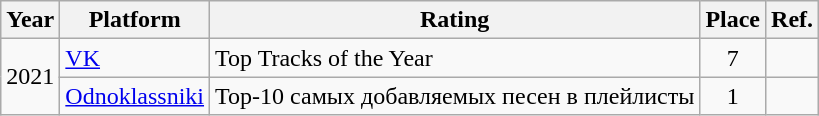<table class="wikitable">
<tr>
<th>Year</th>
<th>Platform</th>
<th>Rating</th>
<th>Place</th>
<th>Ref.</th>
</tr>
<tr>
<td rowspan="2">2021</td>
<td><a href='#'>VK</a></td>
<td>Top Tracks of the Year</td>
<td align="center">7</td>
<td align="center"></td>
</tr>
<tr>
<td><a href='#'>Odnoklassniki</a></td>
<td>Top-10 самых добавляемых песен в плейлисты</td>
<td align="center">1</td>
<td align="center"></td>
</tr>
</table>
